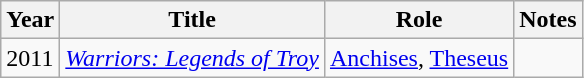<table class="wikitable sortable">
<tr>
<th>Year</th>
<th>Title</th>
<th>Role</th>
<th>Notes</th>
</tr>
<tr>
<td>2011</td>
<td><em><a href='#'>Warriors: Legends of Troy</a></em></td>
<td><a href='#'>Anchises</a>, <a href='#'>Theseus</a></td>
<td></td>
</tr>
</table>
